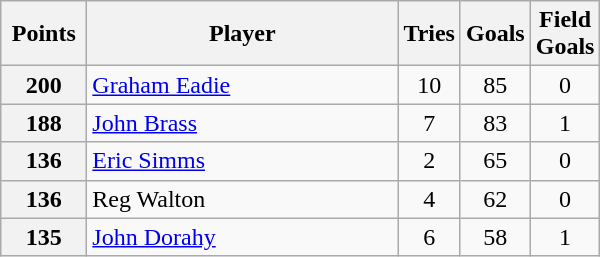<table class="wikitable" style="text-align:left;">
<tr>
<th width=50>Points</th>
<th width=200>Player</th>
<th width=30>Tries</th>
<th width=30>Goals</th>
<th width=30>Field Goals</th>
</tr>
<tr>
<th>200</th>
<td> <a href='#'>Graham Eadie</a></td>
<td align=center>10</td>
<td align=center>85</td>
<td align=center>0</td>
</tr>
<tr>
<th>188</th>
<td> <a href='#'>John Brass</a></td>
<td align=center>7</td>
<td align=center>83</td>
<td align=center>1</td>
</tr>
<tr>
<th>136</th>
<td> <a href='#'>Eric Simms</a></td>
<td align=center>2</td>
<td align=center>65</td>
<td align=center>0</td>
</tr>
<tr>
<th>136</th>
<td> Reg Walton</td>
<td align=center>4</td>
<td align=center>62</td>
<td align=center>0</td>
</tr>
<tr>
<th>135</th>
<td> <a href='#'>John Dorahy</a></td>
<td align=center>6</td>
<td align=center>58</td>
<td align=center>1</td>
</tr>
</table>
